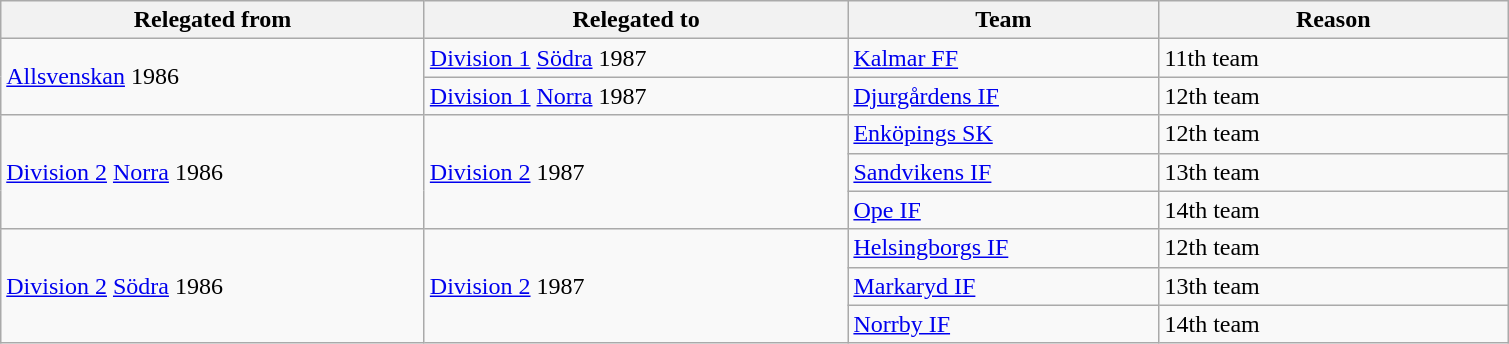<table class="wikitable" style="text-align: left">
<tr>
<th style="width: 275px;">Relegated from</th>
<th style="width: 275px;">Relegated to</th>
<th style="width: 200px;">Team</th>
<th style="width: 225px;">Reason</th>
</tr>
<tr>
<td rowspan=2><a href='#'>Allsvenskan</a> 1986</td>
<td><a href='#'>Division 1</a> <a href='#'>Södra</a> 1987</td>
<td><a href='#'>Kalmar FF</a></td>
<td>11th team</td>
</tr>
<tr>
<td><a href='#'>Division 1</a> <a href='#'>Norra</a> 1987</td>
<td><a href='#'>Djurgårdens IF</a></td>
<td>12th team</td>
</tr>
<tr>
<td rowspan=3><a href='#'>Division 2</a> <a href='#'>Norra</a> 1986</td>
<td rowspan=3><a href='#'>Division 2</a> 1987</td>
<td><a href='#'>Enköpings SK</a></td>
<td>12th team</td>
</tr>
<tr>
<td><a href='#'>Sandvikens IF</a></td>
<td>13th team</td>
</tr>
<tr>
<td><a href='#'>Ope IF</a></td>
<td>14th team</td>
</tr>
<tr>
<td rowspan=3><a href='#'>Division 2</a> <a href='#'>Södra</a> 1986</td>
<td rowspan=3><a href='#'>Division 2</a> 1987</td>
<td><a href='#'>Helsingborgs IF</a></td>
<td>12th team</td>
</tr>
<tr>
<td><a href='#'>Markaryd IF</a></td>
<td>13th team</td>
</tr>
<tr>
<td><a href='#'>Norrby IF</a></td>
<td>14th team</td>
</tr>
</table>
